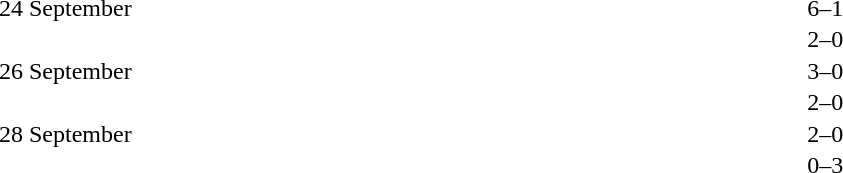<table cellspacing=1 width=70%>
<tr>
<th width=25%></th>
<th width=30%></th>
<th width=15%></th>
<th width=30%></th>
</tr>
<tr>
<td>24 September</td>
<td align=right></td>
<td align=center>6–1</td>
<td></td>
</tr>
<tr>
<td></td>
<td align=right></td>
<td align=center>2–0</td>
<td></td>
</tr>
<tr>
<td>26 September</td>
<td align=right></td>
<td align=center>3–0</td>
<td></td>
</tr>
<tr>
<td></td>
<td align=right></td>
<td align=center>2–0</td>
<td></td>
</tr>
<tr>
<td>28 September</td>
<td align=right></td>
<td align=center>2–0</td>
<td></td>
</tr>
<tr>
<td></td>
<td align=right></td>
<td align=center>0–3</td>
<td></td>
</tr>
</table>
